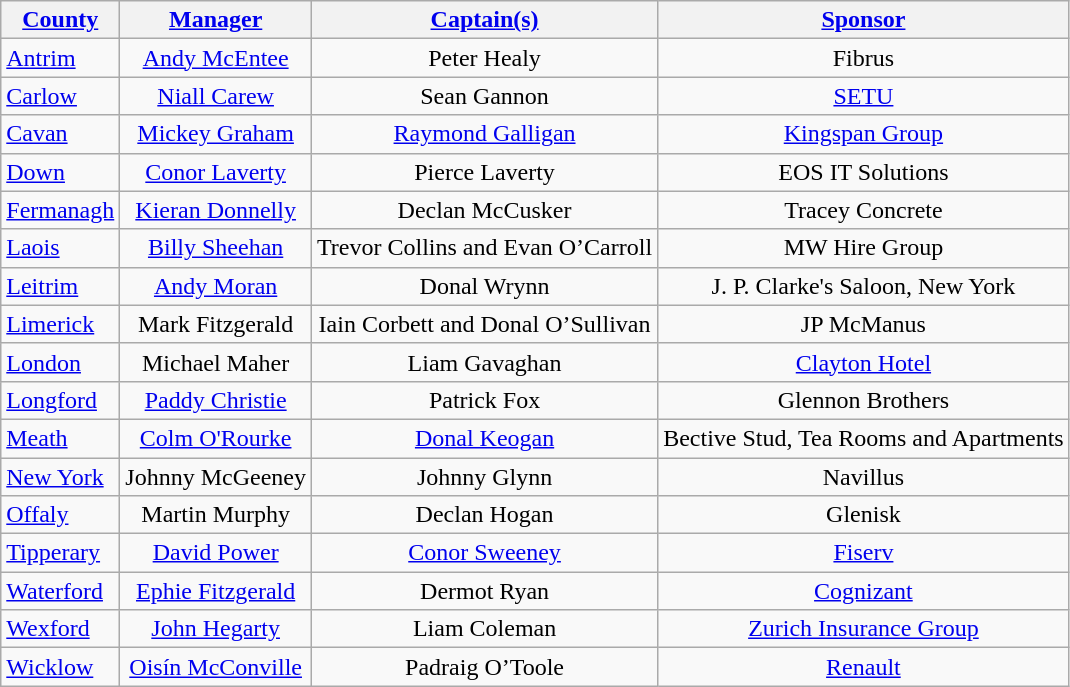<table class="wikitable sortable" style="text-align:center">
<tr>
<th><a href='#'>County</a></th>
<th><a href='#'>Manager</a></th>
<th><a href='#'>Captain(s)</a></th>
<th><a href='#'>Sponsor</a></th>
</tr>
<tr>
<td style="text-align:left"> <a href='#'>Antrim</a></td>
<td><a href='#'>Andy McEntee</a></td>
<td>Peter Healy</td>
<td>Fibrus</td>
</tr>
<tr>
<td style="text-align:left"> <a href='#'>Carlow</a></td>
<td><a href='#'>Niall Carew</a></td>
<td>Sean Gannon</td>
<td><a href='#'>SETU</a></td>
</tr>
<tr>
<td style="text-align:left"> <a href='#'>Cavan</a></td>
<td><a href='#'>Mickey Graham</a></td>
<td><a href='#'>Raymond Galligan</a></td>
<td><a href='#'>Kingspan Group</a></td>
</tr>
<tr>
<td style="text-align:left"> <a href='#'>Down</a></td>
<td><a href='#'>Conor Laverty</a></td>
<td>Pierce Laverty</td>
<td>EOS IT Solutions</td>
</tr>
<tr>
<td style="text-align:left"> <a href='#'>Fermanagh</a></td>
<td><a href='#'>Kieran Donnelly</a></td>
<td>Declan McCusker</td>
<td>Tracey Concrete</td>
</tr>
<tr>
<td style="text-align:left"> <a href='#'>Laois</a></td>
<td><a href='#'>Billy Sheehan</a></td>
<td>Trevor Collins and Evan O’Carroll</td>
<td>MW Hire Group</td>
</tr>
<tr>
<td style="text-align:left"> <a href='#'>Leitrim</a></td>
<td><a href='#'>Andy Moran</a></td>
<td>Donal Wrynn</td>
<td>J. P. Clarke's Saloon, New York</td>
</tr>
<tr>
<td style="text-align:left"> <a href='#'>Limerick</a></td>
<td>Mark Fitzgerald</td>
<td>Iain Corbett and Donal O’Sullivan</td>
<td>JP McManus</td>
</tr>
<tr>
<td style="text-align:left"> <a href='#'>London</a></td>
<td>Michael Maher</td>
<td>Liam Gavaghan</td>
<td><a href='#'>Clayton Hotel</a></td>
</tr>
<tr>
<td style="text-align:left"> <a href='#'>Longford</a></td>
<td><a href='#'>Paddy Christie</a></td>
<td>Patrick Fox</td>
<td>Glennon Brothers</td>
</tr>
<tr>
<td style="text-align:left"> <a href='#'>Meath</a></td>
<td><a href='#'>Colm O'Rourke</a></td>
<td><a href='#'>Donal Keogan</a></td>
<td>Bective Stud, Tea Rooms and Apartments</td>
</tr>
<tr>
<td style="text-align:left"> <a href='#'>New York</a></td>
<td>Johnny McGeeney</td>
<td>Johnny Glynn</td>
<td>Navillus</td>
</tr>
<tr>
<td style="text-align:left"> <a href='#'>Offaly</a></td>
<td>Martin Murphy</td>
<td>Declan Hogan</td>
<td>Glenisk</td>
</tr>
<tr>
<td style="text-align:left"> <a href='#'>Tipperary</a></td>
<td><a href='#'>David Power</a></td>
<td><a href='#'>Conor Sweeney</a></td>
<td><a href='#'>Fiserv</a></td>
</tr>
<tr>
<td style="text-align:left"> <a href='#'>Waterford</a></td>
<td><a href='#'>Ephie Fitzgerald</a></td>
<td>Dermot Ryan</td>
<td><a href='#'>Cognizant</a></td>
</tr>
<tr>
<td style="text-align:left"> <a href='#'>Wexford</a></td>
<td><a href='#'>John Hegarty</a></td>
<td>Liam Coleman</td>
<td><a href='#'>Zurich Insurance Group</a></td>
</tr>
<tr>
<td style="text-align:left"> <a href='#'>Wicklow</a></td>
<td><a href='#'>Oisín McConville</a></td>
<td>Padraig O’Toole</td>
<td><a href='#'>Renault</a></td>
</tr>
</table>
